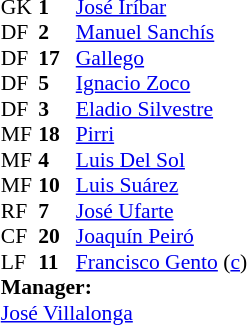<table cellspacing="0" cellpadding="0" style="font-size:90%; margin:0.2em auto;">
<tr>
<th width="25"></th>
<th width="25"></th>
</tr>
<tr>
<td>GK</td>
<td><strong>1</strong></td>
<td><a href='#'>José Iríbar</a></td>
</tr>
<tr>
<td>DF</td>
<td><strong>2</strong></td>
<td><a href='#'>Manuel Sanchís</a></td>
</tr>
<tr>
<td>DF</td>
<td><strong>17</strong></td>
<td><a href='#'>Gallego</a></td>
</tr>
<tr>
<td>DF</td>
<td><strong>5</strong></td>
<td><a href='#'>Ignacio Zoco</a></td>
</tr>
<tr>
<td>DF</td>
<td><strong>3</strong></td>
<td><a href='#'>Eladio Silvestre</a></td>
</tr>
<tr>
<td>MF</td>
<td><strong>18</strong></td>
<td><a href='#'>Pirri</a></td>
</tr>
<tr>
<td>MF</td>
<td><strong>4</strong></td>
<td><a href='#'>Luis Del Sol</a></td>
</tr>
<tr>
<td>MF</td>
<td><strong>10</strong></td>
<td><a href='#'>Luis Suárez</a></td>
</tr>
<tr>
<td>RF</td>
<td><strong>7</strong></td>
<td><a href='#'>José Ufarte</a></td>
</tr>
<tr>
<td>CF</td>
<td><strong>20</strong></td>
<td><a href='#'>Joaquín Peiró</a></td>
</tr>
<tr>
<td>LF</td>
<td><strong>11</strong></td>
<td><a href='#'>Francisco Gento</a> (<a href='#'>c</a>)</td>
</tr>
<tr>
<td colspan=3><strong>Manager:</strong></td>
</tr>
<tr>
<td colspan=3><a href='#'>José Villalonga</a></td>
</tr>
</table>
